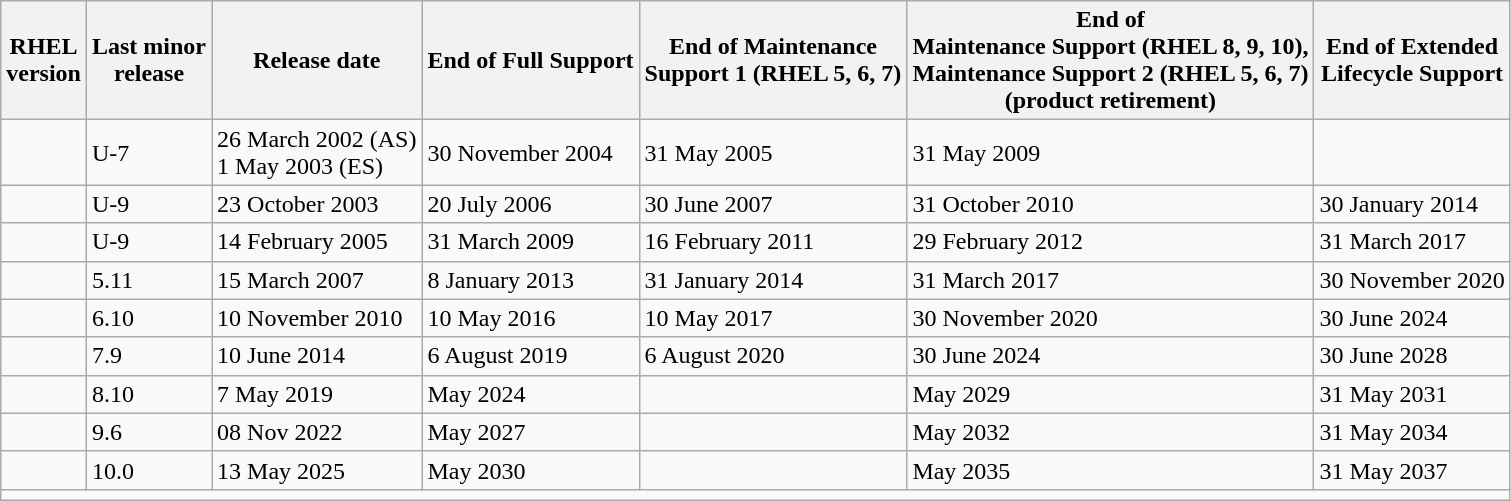<table class="wikitable">
<tr>
<th>RHEL<br>version</th>
<th>Last minor<br>release</th>
<th>Release date</th>
<th>End of Full Support</th>
<th>End of Maintenance<br>Support 1 (RHEL 5, 6, 7)</th>
<th>End of <br> Maintenance Support (RHEL 8, 9, 10), <br> Maintenance Support 2 (RHEL 5, 6, 7) <br> (product retirement)</th>
<th>End of Extended<br>Lifecycle Support</th>
</tr>
<tr>
<td></td>
<td>U-7</td>
<td>26 March 2002 (AS)<br> 1 May 2003 (ES)</td>
<td>30 November 2004</td>
<td>31 May 2005</td>
<td>31 May 2009</td>
<td></td>
</tr>
<tr>
<td></td>
<td>U-9</td>
<td>23 October 2003</td>
<td>20 July 2006</td>
<td>30 June 2007</td>
<td>31 October 2010</td>
<td>30 January 2014</td>
</tr>
<tr>
<td></td>
<td>U-9</td>
<td>14 February 2005</td>
<td>31 March 2009</td>
<td>16 February 2011</td>
<td>29 February 2012</td>
<td>31 March 2017</td>
</tr>
<tr>
<td></td>
<td>5.11</td>
<td>15 March 2007</td>
<td>8 January 2013</td>
<td>31 January 2014</td>
<td>31 March 2017</td>
<td>30 November 2020</td>
</tr>
<tr>
<td></td>
<td>6.10</td>
<td>10 November 2010</td>
<td>10 May 2016</td>
<td>10 May 2017</td>
<td>30 November 2020</td>
<td>30 June 2024</td>
</tr>
<tr>
<td></td>
<td>7.9</td>
<td>10 June 2014</td>
<td>6 August 2019</td>
<td>6 August 2020</td>
<td>30 June 2024</td>
<td>30 June 2028</td>
</tr>
<tr>
<td></td>
<td>8.10</td>
<td>7 May 2019</td>
<td>May 2024</td>
<td></td>
<td>May 2029</td>
<td>31 May 2031</td>
</tr>
<tr>
<td></td>
<td>9.6</td>
<td>08 Nov 2022</td>
<td>May 2027</td>
<td></td>
<td>May 2032</td>
<td>31 May 2034</td>
</tr>
<tr>
<td></td>
<td>10.0</td>
<td>13 May 2025</td>
<td>May 2030</td>
<td></td>
<td>May 2035</td>
<td>31 May 2037</td>
</tr>
<tr>
<td colspan="7"><small></small></td>
</tr>
</table>
